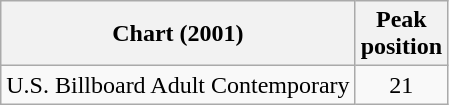<table class="wikitable">
<tr>
<th>Chart (2001)</th>
<th>Peak<br>position</th>
</tr>
<tr>
<td>U.S. Billboard Adult Contemporary</td>
<td align="center">21</td>
</tr>
</table>
